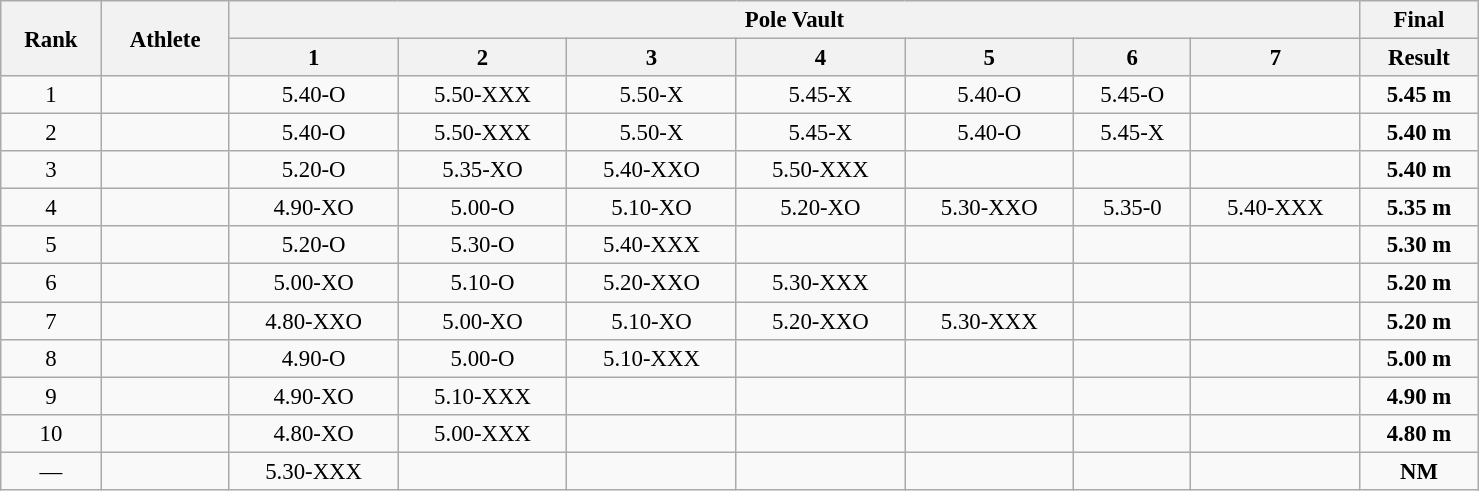<table class="wikitable" style=" text-align:center; font-size:95%;" width="78%">
<tr>
<th rowspan="2">Rank</th>
<th rowspan="2">Athlete</th>
<th colspan="7">Pole Vault</th>
<th>Final</th>
</tr>
<tr>
<th>1</th>
<th>2</th>
<th>3</th>
<th>4</th>
<th>5</th>
<th>6</th>
<th>7</th>
<th>Result</th>
</tr>
<tr>
<td>1</td>
<td align=left></td>
<td>5.40-O</td>
<td>5.50-XXX</td>
<td>5.50-X</td>
<td>5.45-X</td>
<td>5.40-O</td>
<td>5.45-O</td>
<td></td>
<td><strong>5.45 m    </strong></td>
</tr>
<tr>
<td>2</td>
<td align=left></td>
<td>5.40-O</td>
<td>5.50-XXX</td>
<td>5.50-X</td>
<td>5.45-X</td>
<td>5.40-O</td>
<td>5.45-X</td>
<td></td>
<td><strong>5.40 m    </strong></td>
</tr>
<tr>
<td>3</td>
<td align=left></td>
<td>5.20-O</td>
<td>5.35-XO</td>
<td>5.40-XXO</td>
<td>5.50-XXX</td>
<td></td>
<td></td>
<td></td>
<td><strong>5.40 m    </strong></td>
</tr>
<tr>
<td>4</td>
<td align=left></td>
<td>4.90-XO</td>
<td>5.00-O</td>
<td>5.10-XO</td>
<td>5.20-XO</td>
<td>5.30-XXO</td>
<td>5.35-0</td>
<td>5.40-XXX</td>
<td><strong>5.35 m</strong></td>
</tr>
<tr>
<td>5</td>
<td align=left></td>
<td>5.20-O</td>
<td>5.30-O</td>
<td>5.40-XXX</td>
<td></td>
<td></td>
<td></td>
<td></td>
<td><strong>5.30 m    </strong></td>
</tr>
<tr>
<td>6</td>
<td align=left></td>
<td>5.00-XO</td>
<td>5.10-O</td>
<td>5.20-XXO</td>
<td>5.30-XXX</td>
<td></td>
<td></td>
<td></td>
<td><strong>5.20 m    </strong></td>
</tr>
<tr>
<td>7</td>
<td align=left></td>
<td>4.80-XXO</td>
<td>5.00-XO</td>
<td>5.10-XO</td>
<td>5.20-XXO</td>
<td>5.30-XXX</td>
<td></td>
<td></td>
<td><strong>5.20 m    </strong></td>
</tr>
<tr>
<td>8</td>
<td align=left></td>
<td>4.90-O</td>
<td>5.00-O</td>
<td>5.10-XXX</td>
<td></td>
<td></td>
<td></td>
<td></td>
<td><strong>5.00 m    </strong></td>
</tr>
<tr>
<td>9</td>
<td align=left></td>
<td>4.90-XO</td>
<td>5.10-XXX</td>
<td></td>
<td></td>
<td></td>
<td></td>
<td></td>
<td><strong>4.90 m    </strong></td>
</tr>
<tr>
<td>10</td>
<td align=left></td>
<td>4.80-XO</td>
<td>5.00-XXX</td>
<td></td>
<td></td>
<td></td>
<td></td>
<td></td>
<td><strong>4.80 m    </strong></td>
</tr>
<tr>
<td>—</td>
<td align=left></td>
<td>5.30-XXX</td>
<td></td>
<td></td>
<td></td>
<td></td>
<td></td>
<td></td>
<td><strong>NM</strong></td>
</tr>
</table>
